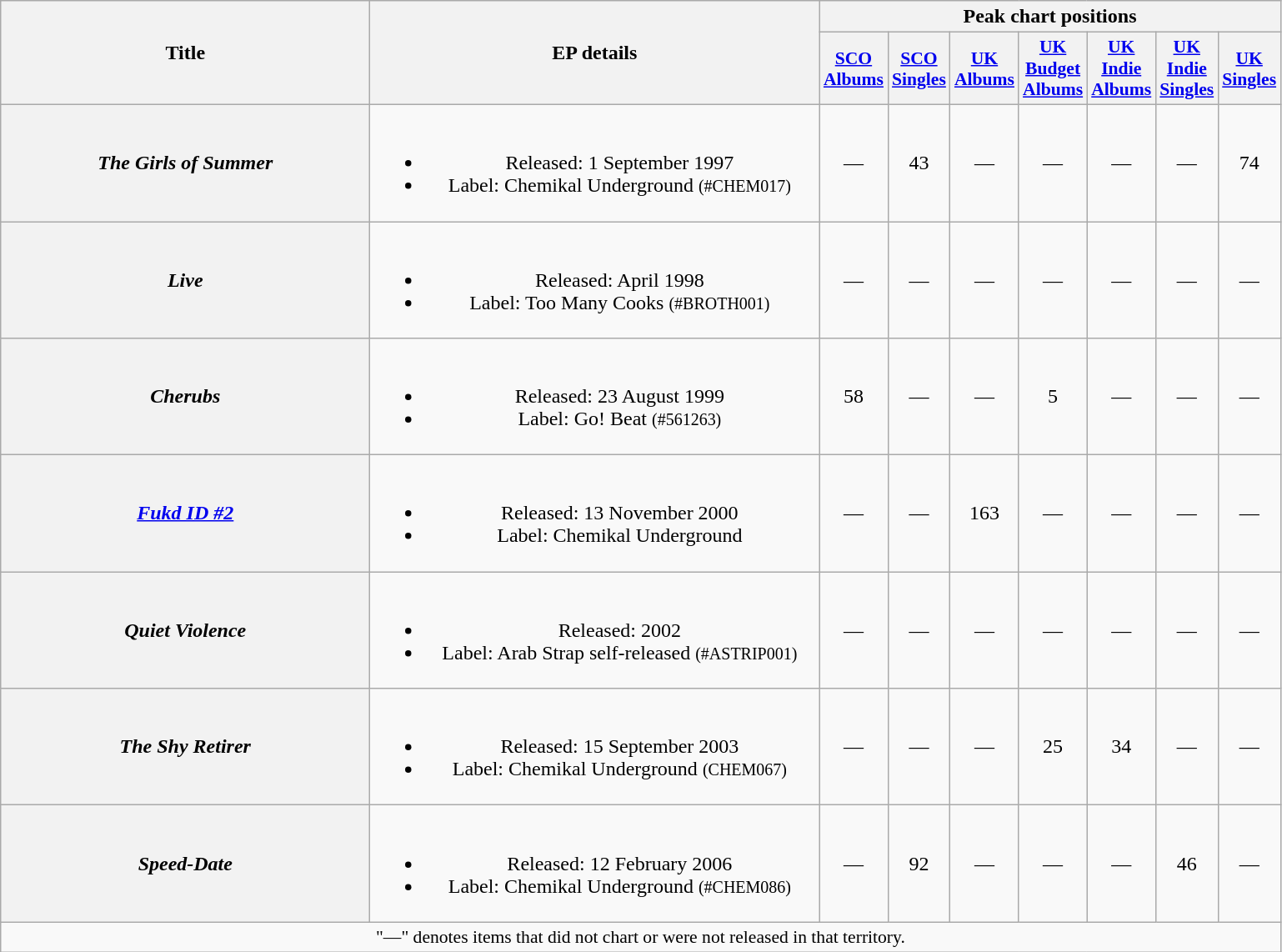<table class="wikitable plainrowheaders" style="text-align:center;">
<tr>
<th scope="col" rowspan="2" style="width:18em;">Title</th>
<th scope="col" rowspan="2" style="width:22em;">EP details</th>
<th scope="col" colspan="7">Peak chart positions</th>
</tr>
<tr>
<th style="width:3em;font-size:90%;"><a href='#'>SCO<br>Albums</a><br></th>
<th style="width:3em;font-size:90%;"><a href='#'>SCO<br>Singles</a><br></th>
<th style="width:3em;font-size:90%;"><a href='#'>UK<br>Albums</a><br></th>
<th style="width:3em;font-size:90%;"><a href='#'>UK<br>Budget<br>Albums</a><br></th>
<th style="width:3em;font-size:90%;"><a href='#'>UK<br>Indie<br>Albums</a><br></th>
<th style="width:3em;font-size:90%;"><a href='#'>UK<br>Indie<br>Singles</a><br></th>
<th style="width:3em;font-size:90%;"><a href='#'>UK<br>Singles</a><br></th>
</tr>
<tr>
<th scope="row"><em>The Girls of Summer</em></th>
<td><br><ul><li>Released: 1 September 1997</li><li>Label: Chemikal Underground <small>(#CHEM017)</small></li></ul></td>
<td>—</td>
<td>43</td>
<td>—</td>
<td>—</td>
<td>—</td>
<td>—</td>
<td>74</td>
</tr>
<tr>
<th scope="row"><em>Live</em></th>
<td><br><ul><li>Released: April 1998</li><li>Label: Too Many Cooks <small>(#BROTH001)</small></li></ul></td>
<td>—</td>
<td>—</td>
<td>—</td>
<td>—</td>
<td>—</td>
<td>—</td>
<td>—</td>
</tr>
<tr>
<th scope="row"><em>Cherubs</em></th>
<td><br><ul><li>Released: 23 August 1999</li><li>Label: Go! Beat <small>(#561263)</small></li></ul></td>
<td>58</td>
<td>—</td>
<td>—</td>
<td>5</td>
<td>—</td>
<td>—</td>
<td>—</td>
</tr>
<tr>
<th scope="row"><em><a href='#'>Fukd ID #2</a></em></th>
<td><br><ul><li>Released: 13 November 2000</li><li>Label: Chemikal Underground</li></ul></td>
<td>—</td>
<td>—</td>
<td>163</td>
<td>—</td>
<td>—</td>
<td>—</td>
<td>—</td>
</tr>
<tr>
<th scope="row"><em>Quiet Violence</em></th>
<td><br><ul><li>Released: 2002</li><li>Label: Arab Strap self-released <small>(#ASTRIP001)</small></li></ul></td>
<td>—</td>
<td>—</td>
<td>—</td>
<td>—</td>
<td>—</td>
<td>—</td>
<td>—</td>
</tr>
<tr>
<th scope="row"><em>The Shy Retirer</em></th>
<td><br><ul><li>Released: 15 September 2003</li><li>Label: Chemikal Underground <small>(CHEM067)</small></li></ul></td>
<td>—</td>
<td>—</td>
<td>—</td>
<td>25</td>
<td>34</td>
<td>—</td>
<td>—</td>
</tr>
<tr>
<th scope="row"><em>Speed-Date</em></th>
<td><br><ul><li>Released: 12 February 2006</li><li>Label: Chemikal Underground <small>(#CHEM086)</small></li></ul></td>
<td>—</td>
<td>92</td>
<td>—</td>
<td>—</td>
<td>—</td>
<td>46</td>
<td>—</td>
</tr>
<tr>
<td align="center" colspan="15" style="font-size:90%">"—" denotes items that did not chart or were not released in that territory.</td>
</tr>
</table>
